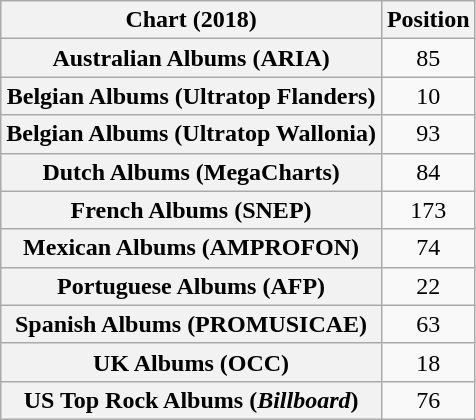<table class="wikitable sortable plainrowheaders" style="text-align:center">
<tr>
<th scope="col">Chart (2018)</th>
<th scope="col">Position</th>
</tr>
<tr>
<th scope="row">Australian Albums (ARIA)</th>
<td>85</td>
</tr>
<tr>
<th scope="row">Belgian Albums (Ultratop Flanders)</th>
<td>10</td>
</tr>
<tr>
<th scope="row">Belgian Albums (Ultratop Wallonia)</th>
<td>93</td>
</tr>
<tr>
<th scope="row">Dutch Albums (MegaCharts)</th>
<td>84</td>
</tr>
<tr>
<th scope="row">French Albums (SNEP)</th>
<td>173</td>
</tr>
<tr>
<th scope="row">Mexican Albums (AMPROFON)</th>
<td>74</td>
</tr>
<tr>
<th scope="row">Portuguese Albums (AFP)</th>
<td>22</td>
</tr>
<tr>
<th scope="row">Spanish Albums (PROMUSICAE)</th>
<td>63</td>
</tr>
<tr>
<th scope="row">UK Albums (OCC)</th>
<td>18</td>
</tr>
<tr>
<th scope="row">US Top Rock Albums (<em>Billboard</em>)</th>
<td>76</td>
</tr>
</table>
